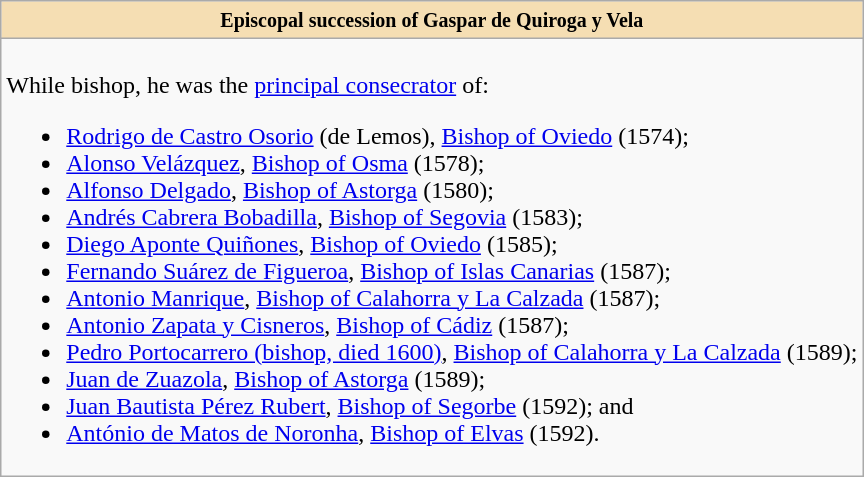<table role="presentation" class="wikitable mw-collapsible mw-collapsed"|>
<tr>
<th style="background:#F5DEB3"><small>Episcopal succession of Gaspar de Quiroga y Vela</small></th>
</tr>
<tr>
<td><br>While bishop, he was the <a href='#'>principal consecrator</a> of:<ul><li><a href='#'>Rodrigo de Castro Osorio</a> (de Lemos), <a href='#'>Bishop of Oviedo</a> (1574);</li><li><a href='#'>Alonso Velázquez</a>, <a href='#'>Bishop of Osma</a> (1578);</li><li><a href='#'>Alfonso Delgado</a>, <a href='#'>Bishop of Astorga</a> (1580);</li><li><a href='#'>Andrés Cabrera Bobadilla</a>, <a href='#'>Bishop of Segovia</a> (1583);</li><li><a href='#'>Diego Aponte Quiñones</a>, <a href='#'>Bishop of Oviedo</a> (1585);</li><li><a href='#'>Fernando Suárez de Figueroa</a>, <a href='#'>Bishop of Islas Canarias</a> (1587);</li><li><a href='#'>Antonio Manrique</a>, <a href='#'>Bishop of Calahorra y La Calzada</a> (1587);</li><li><a href='#'>Antonio Zapata y Cisneros</a>, <a href='#'>Bishop of Cádiz</a> (1587);</li><li><a href='#'>Pedro Portocarrero (bishop, died 1600)</a>, <a href='#'>Bishop of Calahorra y La Calzada</a> (1589);</li><li><a href='#'>Juan de Zuazola</a>, <a href='#'>Bishop of Astorga</a> (1589);</li><li><a href='#'>Juan Bautista Pérez Rubert</a>, <a href='#'>Bishop of Segorbe</a> (1592); and</li><li><a href='#'>António de Matos de Noronha</a>, <a href='#'>Bishop of Elvas</a> (1592).</li></ul></td>
</tr>
</table>
